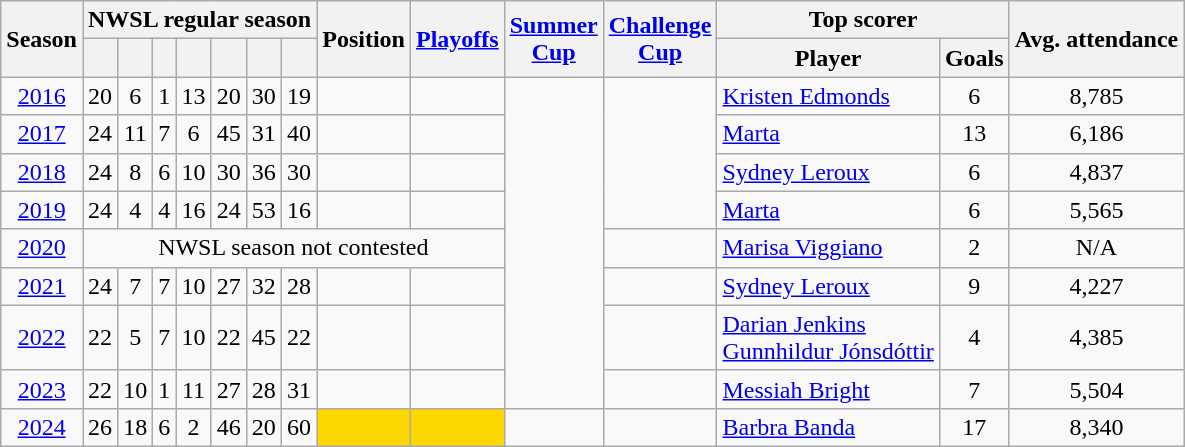<table class="wikitable sortable" style="text-align: center">
<tr>
<th rowspan="2" scope="col">Season</th>
<th colspan="7" scope="col" class="unsortable">NWSL regular season</th>
<th rowspan="2" scope="col">Position</th>
<th rowspan="2" scope="col"><a href='#'>Playoffs</a></th>
<th rowspan="2" scope="col"><a href='#'>Summer<br>Cup</a></th>
<th rowspan="2" scope="col"><a href='#'>Challenge<br>Cup</a></th>
<th colspan="2" scope="col">Top scorer</th>
<th rowspan="2" scope="col">Avg. attendance</th>
</tr>
<tr>
<th scope="col"></th>
<th scope="col"></th>
<th scope="col"></th>
<th scope="col"></th>
<th scope="col"></th>
<th scope="col"></th>
<th scope="col"></th>
<th scope="col">Player</th>
<th scope="col">Goals</th>
</tr>
<tr>
<td><a href='#'>2016</a></td>
<td>20</td>
<td>6</td>
<td>1</td>
<td>13</td>
<td>20</td>
<td>30</td>
<td>19</td>
<td></td>
<td></td>
<td rowspan="8"></td>
<td rowspan="4"></td>
<td style="text-align:left;"> <a href='#'>Kristen Edmonds</a></td>
<td>6</td>
<td>8,785</td>
</tr>
<tr>
<td><a href='#'>2017</a></td>
<td>24</td>
<td>11</td>
<td>7</td>
<td>6</td>
<td>45</td>
<td>31</td>
<td>40</td>
<td></td>
<td></td>
<td style="text-align:left;"> <a href='#'>Marta</a></td>
<td>13</td>
<td>6,186</td>
</tr>
<tr>
<td><a href='#'>2018</a></td>
<td>24</td>
<td>8</td>
<td>6</td>
<td>10</td>
<td>30</td>
<td>36</td>
<td>30</td>
<td></td>
<td></td>
<td style="text-align:left;"> <a href='#'>Sydney Leroux</a></td>
<td>6</td>
<td>4,837</td>
</tr>
<tr>
<td><a href='#'>2019</a></td>
<td>24</td>
<td>4</td>
<td>4</td>
<td>16</td>
<td>24</td>
<td>53</td>
<td>16</td>
<td></td>
<td></td>
<td style="text-align:left;"> <a href='#'>Marta</a></td>
<td>6</td>
<td>5,565</td>
</tr>
<tr>
<td><a href='#'>2020</a></td>
<td colspan=9>NWSL season not contested</td>
<td></td>
<td style="text-align:left;"> <a href='#'>Marisa Viggiano</a></td>
<td>2</td>
<td>N/A</td>
</tr>
<tr>
<td><a href='#'>2021</a></td>
<td>24</td>
<td>7</td>
<td>7</td>
<td>10</td>
<td>27</td>
<td>32</td>
<td>28</td>
<td></td>
<td></td>
<td></td>
<td style="text-align:left;"> <a href='#'>Sydney Leroux</a></td>
<td>9</td>
<td>4,227</td>
</tr>
<tr>
<td><a href='#'>2022</a></td>
<td>22</td>
<td>5</td>
<td>7</td>
<td>10</td>
<td>22</td>
<td>45</td>
<td>22</td>
<td></td>
<td></td>
<td></td>
<td style="text-align:left;"> <a href='#'>Darian Jenkins</a><br> <a href='#'>Gunnhildur Jónsdóttir</a></td>
<td>4</td>
<td>4,385</td>
</tr>
<tr>
<td><a href='#'>2023</a></td>
<td>22</td>
<td>10</td>
<td>1</td>
<td>11</td>
<td>27</td>
<td>28</td>
<td>31</td>
<td></td>
<td></td>
<td></td>
<td style="text-align:left;"> <a href='#'>Messiah Bright</a></td>
<td>7</td>
<td>5,504</td>
</tr>
<tr>
<td><a href='#'>2024</a></td>
<td>26</td>
<td>18</td>
<td>6</td>
<td>2</td>
<td>46</td>
<td>20</td>
<td>60</td>
<td style="background:gold"></td>
<td style="background:gold"></td>
<td></td>
<td></td>
<td style="text-align:left;"> <a href='#'>Barbra Banda</a></td>
<td>17</td>
<td>8,340</td>
</tr>
</table>
